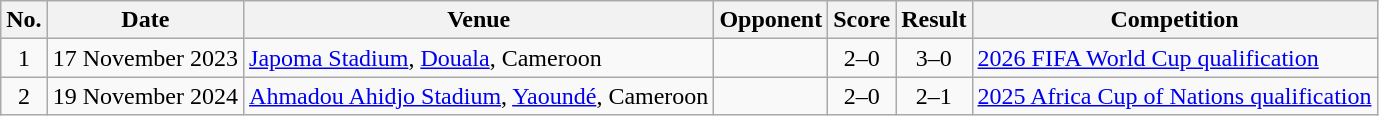<table class="wikitable sortable">
<tr>
<th scope="col">No.</th>
<th scope="col">Date</th>
<th scope="col">Venue</th>
<th scope="col">Opponent</th>
<th scope="col">Score</th>
<th scope="col">Result</th>
<th scope="col">Competition</th>
</tr>
<tr>
<td align="center">1</td>
<td>17 November 2023</td>
<td><a href='#'>Japoma Stadium</a>, <a href='#'>Douala</a>, Cameroon</td>
<td></td>
<td align="center">2–0</td>
<td align="center">3–0</td>
<td><a href='#'>2026 FIFA World Cup qualification</a></td>
</tr>
<tr>
<td align="center">2</td>
<td>19 November 2024</td>
<td><a href='#'>Ahmadou Ahidjo Stadium</a>, <a href='#'>Yaoundé</a>, Cameroon</td>
<td></td>
<td align="center">2–0</td>
<td align="center">2–1</td>
<td><a href='#'>2025 Africa Cup of Nations qualification</a></td>
</tr>
</table>
